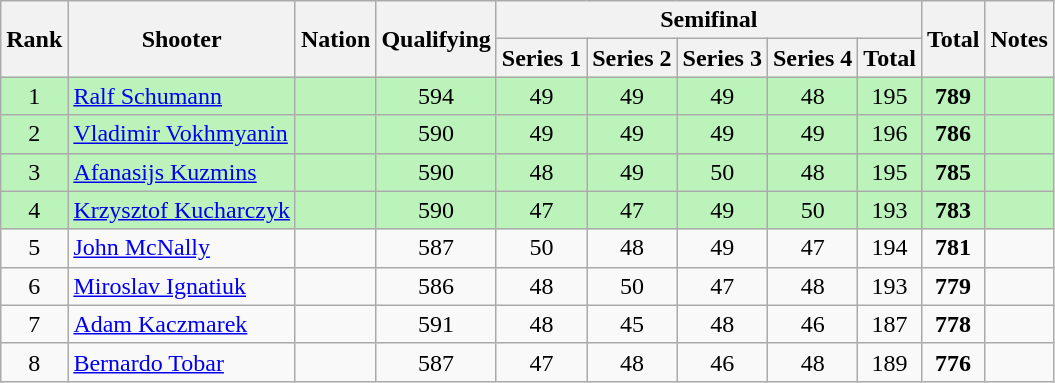<table class="wikitable sortable" style="text-align: center">
<tr>
<th rowspan=2>Rank</th>
<th rowspan=2>Shooter</th>
<th rowspan=2>Nation</th>
<th rowspan=2>Qualifying</th>
<th colspan=5>Semifinal</th>
<th rowspan=2>Total</th>
<th rowspan=2>Notes</th>
</tr>
<tr>
<th>Series 1</th>
<th>Series 2</th>
<th>Series 3</th>
<th>Series 4</th>
<th>Total</th>
</tr>
<tr bgcolor=#bbf3bb>
<td>1</td>
<td align=left><a href='#'>Ralf Schumann</a></td>
<td align=left></td>
<td>594</td>
<td>49</td>
<td>49</td>
<td>49</td>
<td>48</td>
<td>195</td>
<td><strong>789</strong></td>
<td></td>
</tr>
<tr bgcolor=#bbf3bb>
<td>2</td>
<td align=left><a href='#'>Vladimir Vokhmyanin</a></td>
<td align=left></td>
<td>590</td>
<td>49</td>
<td>49</td>
<td>49</td>
<td>49</td>
<td>196</td>
<td><strong>786</strong></td>
<td></td>
</tr>
<tr bgcolor=#bbf3bb>
<td>3</td>
<td align=left><a href='#'>Afanasijs Kuzmins</a></td>
<td align=left></td>
<td>590</td>
<td>48</td>
<td>49</td>
<td>50</td>
<td>48</td>
<td>195</td>
<td><strong>785</strong></td>
<td></td>
</tr>
<tr bgcolor=#bbf3bb>
<td>4</td>
<td align=left><a href='#'>Krzysztof Kucharczyk</a></td>
<td align=left></td>
<td>590</td>
<td>47</td>
<td>47</td>
<td>49</td>
<td>50</td>
<td>193</td>
<td><strong>783</strong></td>
<td></td>
</tr>
<tr>
<td>5</td>
<td align=left><a href='#'>John McNally</a></td>
<td align=left></td>
<td>587</td>
<td>50</td>
<td>48</td>
<td>49</td>
<td>47</td>
<td>194</td>
<td><strong>781</strong></td>
<td></td>
</tr>
<tr>
<td>6</td>
<td align=left><a href='#'>Miroslav Ignatiuk</a></td>
<td align=left></td>
<td>586</td>
<td>48</td>
<td>50</td>
<td>47</td>
<td>48</td>
<td>193</td>
<td><strong>779</strong></td>
<td></td>
</tr>
<tr>
<td>7</td>
<td align=left><a href='#'>Adam Kaczmarek</a></td>
<td align=left></td>
<td>591</td>
<td>48</td>
<td>45</td>
<td>48</td>
<td>46</td>
<td>187</td>
<td><strong>778</strong></td>
<td></td>
</tr>
<tr>
<td>8</td>
<td align=left><a href='#'>Bernardo Tobar</a></td>
<td align=left></td>
<td>587</td>
<td>47</td>
<td>48</td>
<td>46</td>
<td>48</td>
<td>189</td>
<td><strong>776</strong></td>
<td></td>
</tr>
</table>
